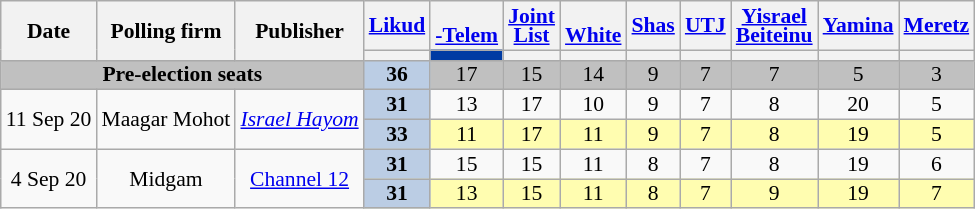<table class="wikitable sortable" style=text-align:center;font-size:90%;line-height:13px>
<tr>
<th rowspan=2>Date</th>
<th rowspan=2>Polling firm</th>
<th rowspan=2>Publisher</th>
<th><a href='#'>Likud</a></th>
<th><a href='#'><br>-Telem</a></th>
<th><a href='#'>Joint<br>List</a></th>
<th><a href='#'><br>White</a></th>
<th><a href='#'>Shas</a></th>
<th><a href='#'>UTJ</a></th>
<th><a href='#'>Yisrael<br>Beiteinu</a></th>
<th><a href='#'>Yamina</a></th>
<th><a href='#'>Meretz</a></th>
</tr>
<tr>
<th style=background:></th>
<th style=background:#003BA3></th>
<th style=background:></th>
<th style=background:></th>
<th style=background:></th>
<th style=background:></th>
<th style=background:></th>
<th style=background:></th>
<th style=background:></th>
</tr>
<tr style=background:silver>
<td colspan=3><strong>Pre-election seats</strong></td>
<td style=background:#BBCDE4><strong>36</strong>	</td>
<td>17					</td>
<td>15					</td>
<td>14					</td>
<td>9					</td>
<td>7					</td>
<td>7					</td>
<td>5					</td>
<td>3					</td>
</tr>
<tr>
<td rowspan=2 data-sort-value=2020-09-11>11 Sep 20</td>
<td rowspan=2>Maagar Mohot</td>
<td rowspan=2><em><a href='#'>Israel Hayom</a></em></td>
<td style=background:#BBCDE4><strong>31</strong>	</td>
<td>13					</td>
<td>17					</td>
<td>10					</td>
<td>9					</td>
<td>7					</td>
<td>8					</td>
<td>20					</td>
<td>5					</td>
</tr>
<tr style=background:#fffdb0>
<td style=background:#BBCDE4><strong>33</strong>	</td>
<td>11					</td>
<td>17					</td>
<td>11					</td>
<td>9					</td>
<td>7					</td>
<td>8					</td>
<td>19					</td>
<td>5					</td>
</tr>
<tr>
<td rowspan=2 data-sort-value=2020-09-04>4 Sep 20</td>
<td rowspan=2>Midgam</td>
<td rowspan=2><a href='#'>Channel 12</a></td>
<td style=background:#BBCDE4><strong>31</strong>	</td>
<td>15					</td>
<td>15					</td>
<td>11					</td>
<td>8					</td>
<td>7					</td>
<td>8					</td>
<td>19					</td>
<td>6					</td>
</tr>
<tr style=background:#fffdb0>
<td style=background:#BBCDE4><strong>31</strong>	</td>
<td>13					</td>
<td>15					</td>
<td>11					</td>
<td>8					</td>
<td>7					</td>
<td>9					</td>
<td>19					</td>
<td>7					</td>
</tr>
</table>
